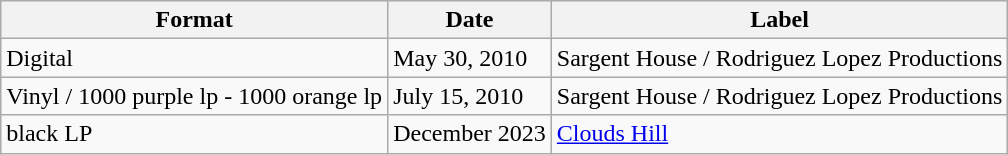<table class="wikitable">
<tr>
<th>Format</th>
<th>Date</th>
<th>Label</th>
</tr>
<tr>
<td>Digital</td>
<td>May 30, 2010</td>
<td>Sargent House / Rodriguez Lopez Productions</td>
</tr>
<tr>
<td>Vinyl / 1000 purple lp - 1000 orange lp</td>
<td>July 15, 2010</td>
<td>Sargent House / Rodriguez Lopez Productions</td>
</tr>
<tr>
<td>black LP</td>
<td>December 2023</td>
<td><a href='#'>Clouds Hill</a></td>
</tr>
</table>
